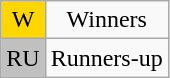<table class="wikitable" style="text-align:center">
<tr>
<td style=background:gold>W</td>
<td>Winners</td>
</tr>
<tr>
<td style=background:silver>RU</td>
<td>Runners-up</td>
</tr>
</table>
